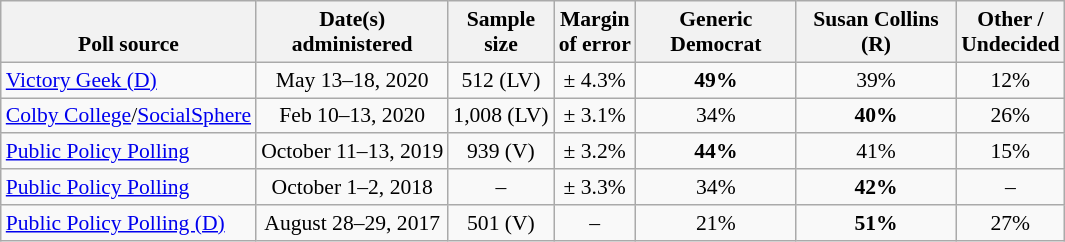<table class="wikitable" style="font-size:90%;text-align:center;">
<tr valign=bottom>
<th>Poll source</th>
<th>Date(s)<br>administered</th>
<th>Sample<br>size</th>
<th>Margin<br>of error</th>
<th style="width:100px;">Generic<br>Democrat</th>
<th style="width:100px;">Susan Collins (R)</th>
<th>Other /<br>Undecided</th>
</tr>
<tr>
<td style="text-align:left;"><a href='#'>Victory Geek (D)</a></td>
<td>May 13–18, 2020</td>
<td>512 (LV)</td>
<td>± 4.3%</td>
<td><strong>49%</strong></td>
<td>39%</td>
<td>12%</td>
</tr>
<tr>
<td style="text-align:left;"><a href='#'>Colby College</a>/<a href='#'>SocialSphere</a> </td>
<td>Feb 10–13, 2020</td>
<td>1,008 (LV)</td>
<td>± 3.1%</td>
<td>34%</td>
<td><strong>40%</strong></td>
<td>26%</td>
</tr>
<tr>
<td style="text-align:left;"><a href='#'>Public Policy Polling</a></td>
<td>October 11–13, 2019</td>
<td>939 (V)</td>
<td>± 3.2%</td>
<td><strong>44%</strong></td>
<td>41%</td>
<td>15%</td>
</tr>
<tr>
<td style="text-align:left;"><a href='#'>Public Policy Polling</a></td>
<td>October 1–2, 2018</td>
<td>–</td>
<td>± 3.3%</td>
<td>34%</td>
<td><strong>42%</strong></td>
<td>–</td>
</tr>
<tr>
<td style="text-align:left;"><a href='#'>Public Policy Polling (D)</a></td>
<td>August 28–29, 2017</td>
<td>501 (V)</td>
<td>–</td>
<td>21%</td>
<td><strong>51%</strong></td>
<td>27%</td>
</tr>
</table>
